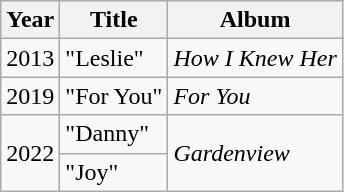<table class="wikitable">
<tr>
<th>Year</th>
<th>Title</th>
<th>Album</th>
</tr>
<tr>
<td>2013</td>
<td>"Leslie"</td>
<td><em>How I Knew Her</em></td>
</tr>
<tr>
<td>2019</td>
<td>"For You"</td>
<td><em>For You</em></td>
</tr>
<tr>
<td rowspan=2>2022</td>
<td>"Danny"</td>
<td rowspan=2><em>Gardenview</em></td>
</tr>
<tr>
<td>"Joy"</td>
</tr>
</table>
